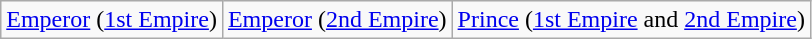<table class="wikitable">
<tr>
<td> <a href='#'>Emperor</a> (<a href='#'>1st Empire</a>)</td>
<td> <a href='#'>Emperor</a> (<a href='#'>2nd Empire</a>)</td>
<td> <a href='#'>Prince</a> (<a href='#'>1st Empire</a> and <a href='#'>2nd Empire</a>)</td>
</tr>
</table>
